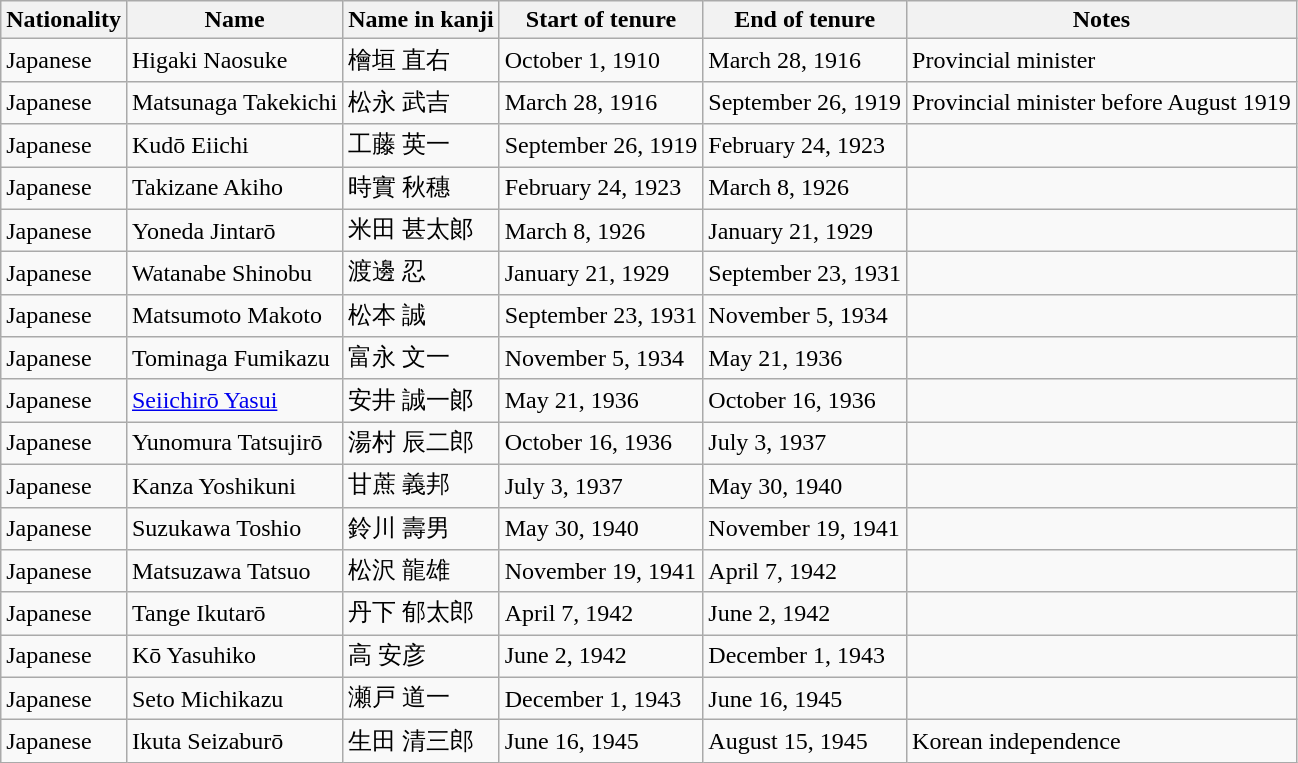<table class="wikitable">
<tr>
<th>Nationality</th>
<th>Name</th>
<th>Name in kanji</th>
<th>Start of tenure</th>
<th>End of tenure</th>
<th>Notes</th>
</tr>
<tr>
<td><span>Japanese</span></td>
<td>Higaki Naosuke</td>
<td>檜垣 直右</td>
<td>October 1, 1910</td>
<td>March 28, 1916</td>
<td>Provincial minister</td>
</tr>
<tr>
<td><span>Japanese</span></td>
<td>Matsunaga Takekichi</td>
<td>松永 武吉</td>
<td>March 28, 1916</td>
<td>September 26, 1919</td>
<td>Provincial minister before August 1919</td>
</tr>
<tr>
<td><span>Japanese</span></td>
<td>Kudō Eiichi</td>
<td>工藤 英一</td>
<td>September 26, 1919</td>
<td>February 24, 1923</td>
<td></td>
</tr>
<tr>
<td><span>Japanese</span></td>
<td>Takizane Akiho</td>
<td>時實 秋穗</td>
<td>February 24, 1923</td>
<td>March 8, 1926</td>
<td></td>
</tr>
<tr>
<td><span>Japanese</span></td>
<td>Yoneda Jintarō</td>
<td>米田 甚太郞</td>
<td>March 8, 1926</td>
<td>January 21, 1929</td>
<td></td>
</tr>
<tr>
<td><span>Japanese</span></td>
<td>Watanabe Shinobu</td>
<td>渡邊 忍</td>
<td>January 21, 1929</td>
<td>September 23, 1931</td>
<td></td>
</tr>
<tr>
<td><span>Japanese</span></td>
<td>Matsumoto Makoto</td>
<td>松本 誠</td>
<td>September 23, 1931</td>
<td>November 5, 1934</td>
<td></td>
</tr>
<tr>
<td><span>Japanese</span></td>
<td>Tominaga Fumikazu</td>
<td>富永 文一</td>
<td>November 5, 1934</td>
<td>May 21, 1936</td>
<td></td>
</tr>
<tr>
<td><span>Japanese</span></td>
<td><a href='#'>Seiichirō Yasui</a></td>
<td>安井 誠一郞</td>
<td>May 21, 1936</td>
<td>October 16, 1936</td>
<td></td>
</tr>
<tr>
<td><span>Japanese</span></td>
<td>Yunomura Tatsujirō</td>
<td>湯村 辰二郎</td>
<td>October 16, 1936</td>
<td>July 3, 1937</td>
<td></td>
</tr>
<tr>
<td><span>Japanese</span></td>
<td>Kanza Yoshikuni</td>
<td>甘蔗 義邦</td>
<td>July 3, 1937</td>
<td>May 30, 1940</td>
<td></td>
</tr>
<tr>
<td><span>Japanese</span></td>
<td>Suzukawa Toshio</td>
<td>鈴川 壽男</td>
<td>May 30, 1940</td>
<td>November 19, 1941</td>
<td></td>
</tr>
<tr>
<td><span>Japanese</span></td>
<td>Matsuzawa Tatsuo</td>
<td>松沢 龍雄</td>
<td>November 19, 1941</td>
<td>April 7, 1942</td>
<td></td>
</tr>
<tr>
<td><span>Japanese</span></td>
<td>Tange Ikutarō</td>
<td>丹下 郁太郎</td>
<td>April 7, 1942</td>
<td>June 2, 1942</td>
<td></td>
</tr>
<tr>
<td><span>Japanese</span></td>
<td>Kō Yasuhiko</td>
<td>高 安彦</td>
<td>June 2, 1942</td>
<td>December 1, 1943</td>
<td></td>
</tr>
<tr>
<td><span>Japanese</span></td>
<td>Seto Michikazu</td>
<td>瀬戸 道一</td>
<td>December 1, 1943</td>
<td>June 16, 1945</td>
<td></td>
</tr>
<tr>
<td><span>Japanese</span></td>
<td>Ikuta Seizaburō</td>
<td>生田 清三郎</td>
<td>June 16, 1945</td>
<td>August 15, 1945</td>
<td>Korean independence</td>
</tr>
</table>
